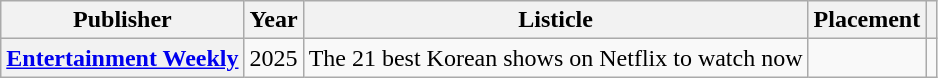<table class="wikitable plainrowheaders sortable">
<tr>
<th scope="col">Publisher</th>
<th scope="col">Year</th>
<th scope="col">Listicle</th>
<th scope="col">Placement</th>
<th scope="col" class="unsortable"></th>
</tr>
<tr>
<th scope="row"><a href='#'>Entertainment Weekly</a></th>
<td>2025</td>
<td>The 21 best Korean shows on Netflix to watch now</td>
<td></td>
<td></td>
</tr>
</table>
